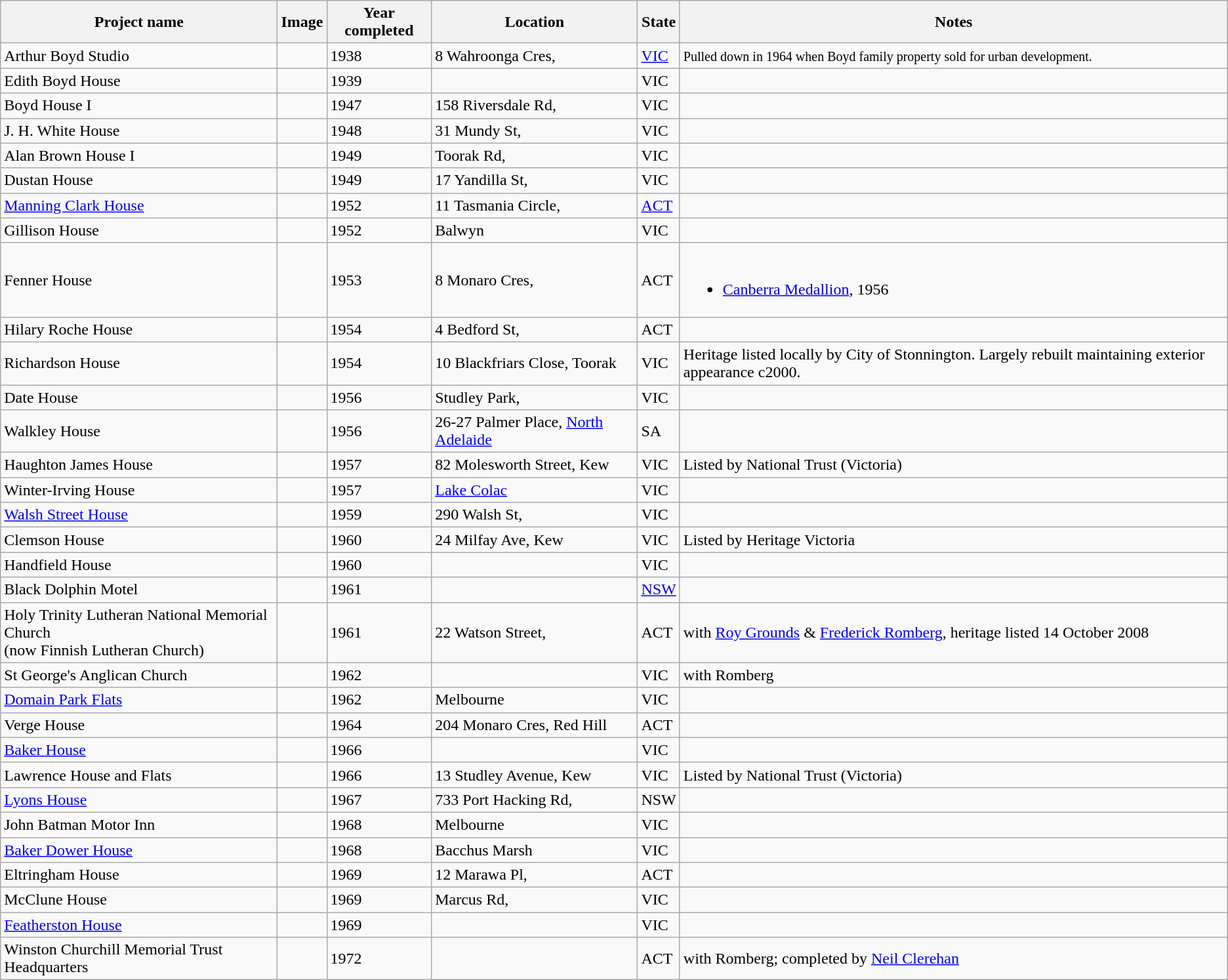<table class="wikitable sortable">
<tr>
<th>Project name</th>
<th>Image</th>
<th>Year completed</th>
<th>Location</th>
<th>State</th>
<th>Notes</th>
</tr>
<tr>
<td>Arthur Boyd Studio</td>
<td></td>
<td>1938</td>
<td>8 Wahroonga Cres, </td>
<td><a href='#'>VIC</a></td>
<td><small>Pulled down in 1964 when Boyd family property sold for urban development.</small></td>
</tr>
<tr>
<td>Edith Boyd House</td>
<td></td>
<td>1939</td>
<td></td>
<td>VIC</td>
<td></td>
</tr>
<tr>
<td>Boyd House I</td>
<td></td>
<td>1947</td>
<td>158 Riversdale Rd, </td>
<td>VIC</td>
<td></td>
</tr>
<tr>
<td>J. H. White House</td>
<td></td>
<td>1948</td>
<td>31 Mundy St, </td>
<td>VIC</td>
<td></td>
</tr>
<tr>
<td>Alan Brown House I</td>
<td></td>
<td>1949</td>
<td>Toorak Rd, </td>
<td>VIC</td>
<td></td>
</tr>
<tr>
<td>Dustan House</td>
<td></td>
<td>1949</td>
<td>17 Yandilla St, </td>
<td>VIC</td>
<td></td>
</tr>
<tr>
<td><a href='#'>Manning Clark House</a></td>
<td></td>
<td>1952</td>
<td>11 Tasmania Circle, </td>
<td><a href='#'>ACT</a></td>
<td></td>
</tr>
<tr>
<td>Gillison House</td>
<td></td>
<td>1952</td>
<td>Balwyn</td>
<td>VIC</td>
<td></td>
</tr>
<tr>
<td>Fenner House</td>
<td></td>
<td>1953</td>
<td>8 Monaro Cres, </td>
<td>ACT</td>
<td><br><ul><li><a href='#'>Canberra Medallion</a>, 1956</li></ul></td>
</tr>
<tr>
<td>Hilary Roche House</td>
<td></td>
<td>1954</td>
<td>4 Bedford St, </td>
<td>ACT</td>
<td></td>
</tr>
<tr>
<td>Richardson House</td>
<td></td>
<td>1954</td>
<td>10 Blackfriars Close, Toorak</td>
<td>VIC</td>
<td>Heritage listed locally by City of Stonnington. Largely rebuilt maintaining exterior appearance c2000.</td>
</tr>
<tr>
<td>Date House</td>
<td></td>
<td>1956</td>
<td>Studley Park, </td>
<td>VIC</td>
<td></td>
</tr>
<tr>
<td>Walkley House</td>
<td></td>
<td>1956</td>
<td>26-27 Palmer Place, <a href='#'>North Adelaide</a></td>
<td>SA</td>
<td></td>
</tr>
<tr>
<td>Haughton James House</td>
<td></td>
<td>1957</td>
<td>82 Molesworth Street, Kew</td>
<td>VIC</td>
<td>Listed by National Trust (Victoria)</td>
</tr>
<tr>
<td>Winter-Irving House</td>
<td></td>
<td>1957</td>
<td><a href='#'>Lake Colac</a></td>
<td>VIC</td>
<td></td>
</tr>
<tr>
<td><a href='#'>Walsh Street House</a></td>
<td></td>
<td>1959</td>
<td>290 Walsh St, </td>
<td>VIC</td>
<td></td>
</tr>
<tr>
<td>Clemson House</td>
<td></td>
<td>1960</td>
<td>24 Milfay Ave, Kew</td>
<td>VIC</td>
<td>Listed by Heritage Victoria</td>
</tr>
<tr>
<td>Handfield House</td>
<td></td>
<td>1960</td>
<td></td>
<td>VIC</td>
<td></td>
</tr>
<tr>
<td>Black Dolphin Motel</td>
<td></td>
<td>1961</td>
<td></td>
<td><a href='#'>NSW</a></td>
<td></td>
</tr>
<tr>
<td>Holy Trinity Lutheran National Memorial Church <br>(now Finnish Lutheran Church)</td>
<td></td>
<td>1961</td>
<td>22 Watson Street, </td>
<td>ACT</td>
<td>with <a href='#'>Roy Grounds</a> & <a href='#'>Frederick Romberg</a>, heritage listed 14 October 2008</td>
</tr>
<tr>
<td>St George's Anglican Church</td>
<td></td>
<td>1962</td>
<td></td>
<td>VIC</td>
<td>with Romberg</td>
</tr>
<tr>
<td><a href='#'>Domain Park Flats</a></td>
<td></td>
<td>1962</td>
<td>Melbourne</td>
<td>VIC</td>
<td></td>
</tr>
<tr>
<td>Verge House</td>
<td></td>
<td>1964</td>
<td>204 Monaro Cres, Red Hill</td>
<td>ACT</td>
<td></td>
</tr>
<tr>
<td><a href='#'>Baker House</a></td>
<td></td>
<td>1966</td>
<td></td>
<td>VIC</td>
<td></td>
</tr>
<tr>
<td>Lawrence House and Flats</td>
<td></td>
<td>1966</td>
<td>13 Studley Avenue, Kew</td>
<td>VIC</td>
<td>Listed by National Trust (Victoria)</td>
</tr>
<tr>
<td><a href='#'>Lyons House</a></td>
<td></td>
<td>1967</td>
<td>733 Port Hacking Rd, </td>
<td>NSW</td>
<td></td>
</tr>
<tr>
<td>John Batman Motor Inn</td>
<td></td>
<td>1968</td>
<td>Melbourne</td>
<td>VIC</td>
<td></td>
</tr>
<tr>
<td><a href='#'>Baker Dower House</a></td>
<td></td>
<td>1968</td>
<td>Bacchus Marsh</td>
<td>VIC</td>
<td></td>
</tr>
<tr>
<td>Eltringham House</td>
<td></td>
<td>1969</td>
<td>12 Marawa Pl, </td>
<td>ACT</td>
<td></td>
</tr>
<tr>
<td>McClune House</td>
<td></td>
<td>1969</td>
<td>Marcus Rd, </td>
<td>VIC</td>
<td></td>
</tr>
<tr>
<td><a href='#'>Featherston House</a></td>
<td></td>
<td>1969</td>
<td></td>
<td>VIC</td>
<td></td>
</tr>
<tr>
<td>Winston Churchill Memorial Trust Headquarters</td>
<td></td>
<td>1972</td>
<td></td>
<td>ACT</td>
<td>with Romberg; completed by <a href='#'>Neil Clerehan</a></td>
</tr>
</table>
